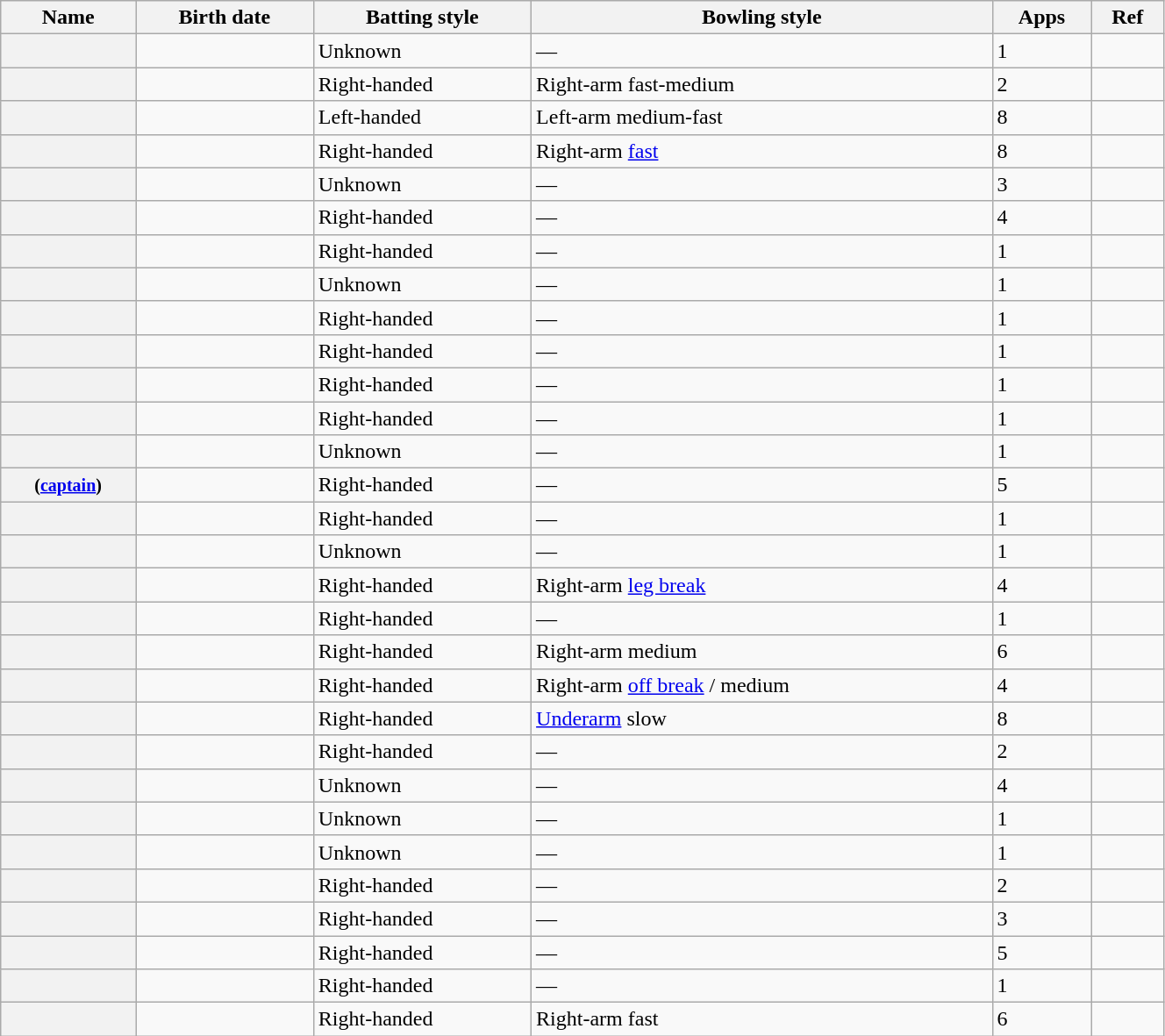<table class="wikitable sortable plainrowheaders" width="70%">
<tr>
<th scope="col">Name</th>
<th scope="col">Birth date</th>
<th scope="col">Batting style</th>
<th scope="col">Bowling style</th>
<th scope="col">Apps</th>
<th scope="col" class="unsortable">Ref</th>
</tr>
<tr>
<th scope="row"></th>
<td></td>
<td>Unknown</td>
<td>—</td>
<td>1</td>
<td></td>
</tr>
<tr>
<th scope="row"></th>
<td></td>
<td>Right-handed</td>
<td>Right-arm fast-medium</td>
<td>2</td>
<td></td>
</tr>
<tr>
<th scope="row"></th>
<td></td>
<td>Left-handed</td>
<td>Left-arm medium-fast</td>
<td>8</td>
<td></td>
</tr>
<tr>
<th scope="row"></th>
<td></td>
<td>Right-handed</td>
<td>Right-arm <a href='#'>fast</a></td>
<td>8</td>
<td></td>
</tr>
<tr>
<th scope="row"></th>
<td></td>
<td>Unknown</td>
<td>—</td>
<td>3</td>
<td></td>
</tr>
<tr>
<th scope="row"></th>
<td></td>
<td>Right-handed</td>
<td>—</td>
<td>4</td>
<td></td>
</tr>
<tr>
<th scope="row"></th>
<td></td>
<td>Right-handed</td>
<td>—</td>
<td>1</td>
<td></td>
</tr>
<tr>
<th scope="row"></th>
<td></td>
<td>Unknown</td>
<td>—</td>
<td>1</td>
<td></td>
</tr>
<tr>
<th scope="row"></th>
<td></td>
<td>Right-handed</td>
<td>—</td>
<td>1</td>
<td></td>
</tr>
<tr>
<th scope="row"></th>
<td></td>
<td>Right-handed</td>
<td>—</td>
<td>1</td>
<td></td>
</tr>
<tr>
<th scope="row"></th>
<td></td>
<td>Right-handed</td>
<td>—</td>
<td>1</td>
<td></td>
</tr>
<tr>
<th scope="row"></th>
<td></td>
<td>Right-handed</td>
<td>—</td>
<td>1</td>
<td></td>
</tr>
<tr>
<th scope="row"></th>
<td></td>
<td>Unknown</td>
<td>—</td>
<td>1</td>
<td></td>
</tr>
<tr>
<th scope="row"> <small>(<a href='#'>captain</a>)</small></th>
<td></td>
<td>Right-handed</td>
<td>—</td>
<td>5</td>
<td></td>
</tr>
<tr>
<th scope="row"></th>
<td></td>
<td>Right-handed</td>
<td>—</td>
<td>1</td>
<td></td>
</tr>
<tr>
<th scope="row"></th>
<td></td>
<td>Unknown</td>
<td>—</td>
<td>1</td>
<td></td>
</tr>
<tr>
<th scope="row"></th>
<td></td>
<td>Right-handed</td>
<td>Right-arm <a href='#'>leg break</a></td>
<td>4</td>
<td></td>
</tr>
<tr>
<th scope="row"></th>
<td></td>
<td>Right-handed</td>
<td>—</td>
<td>1</td>
<td></td>
</tr>
<tr>
<th scope="row"></th>
<td></td>
<td>Right-handed</td>
<td>Right-arm medium</td>
<td>6</td>
<td></td>
</tr>
<tr>
<th scope="row"></th>
<td></td>
<td>Right-handed</td>
<td>Right-arm <a href='#'>off break</a> / medium</td>
<td>4</td>
<td></td>
</tr>
<tr>
<th scope="row"></th>
<td></td>
<td>Right-handed</td>
<td><a href='#'>Underarm</a> slow</td>
<td>8</td>
<td></td>
</tr>
<tr>
<th scope="row"></th>
<td></td>
<td>Right-handed</td>
<td>—</td>
<td>2</td>
<td></td>
</tr>
<tr>
<th scope="row"></th>
<td></td>
<td>Unknown</td>
<td>—</td>
<td>4</td>
<td></td>
</tr>
<tr>
<th scope="row"></th>
<td></td>
<td>Unknown</td>
<td>—</td>
<td>1</td>
<td></td>
</tr>
<tr>
<th scope="row"></th>
<td></td>
<td>Unknown</td>
<td>—</td>
<td>1</td>
<td></td>
</tr>
<tr>
<th scope="row"></th>
<td></td>
<td>Right-handed</td>
<td>—</td>
<td>2</td>
<td></td>
</tr>
<tr>
<th scope="row"></th>
<td></td>
<td>Right-handed</td>
<td>—</td>
<td>3</td>
<td></td>
</tr>
<tr>
<th scope="row"></th>
<td></td>
<td>Right-handed</td>
<td>—</td>
<td>5</td>
<td></td>
</tr>
<tr>
<th scope="row"></th>
<td></td>
<td>Right-handed</td>
<td>—</td>
<td>1</td>
<td></td>
</tr>
<tr>
<th scope="row"></th>
<td></td>
<td>Right-handed</td>
<td>Right-arm fast</td>
<td>6</td>
<td></td>
</tr>
</table>
